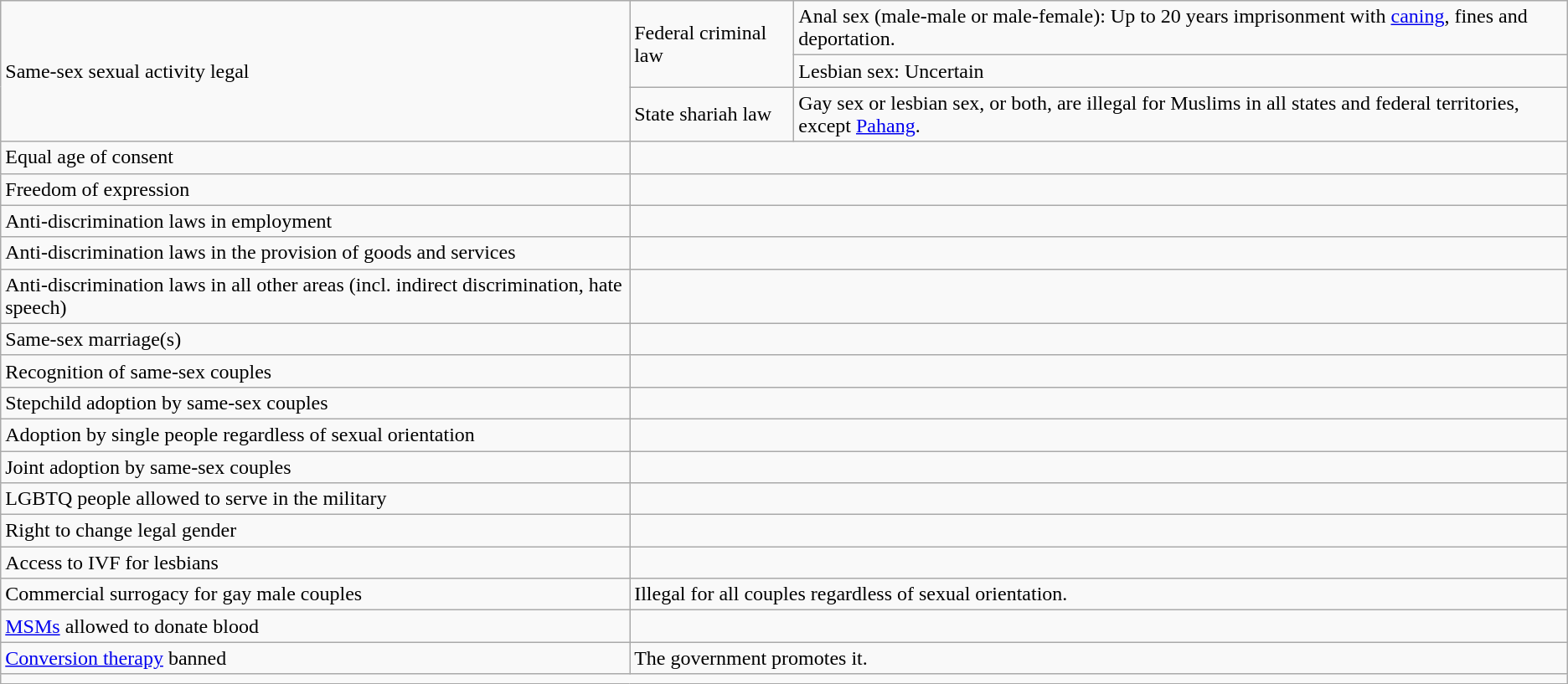<table class="wikitable">
<tr>
<td rowspan="3">Same-sex sexual activity legal</td>
<td rowspan="2">Federal criminal law</td>
<td> Anal sex (male-male or male-female): Up to 20 years imprisonment with <a href='#'>caning</a>, fines and deportation.</td>
</tr>
<tr>
<td> Lesbian sex: Uncertain</td>
</tr>
<tr>
<td>State shariah law</td>
<td> Gay sex or lesbian sex, or both, are illegal for Muslims in all states and federal territories, except <a href='#'>Pahang</a>.</td>
</tr>
<tr>
<td>Equal age of consent</td>
<td colspan="2"></td>
</tr>
<tr>
<td>Freedom of expression</td>
<td colspan="2"></td>
</tr>
<tr>
<td>Anti-discrimination laws in employment</td>
<td colspan="2"></td>
</tr>
<tr>
<td>Anti-discrimination laws in the provision of goods and services</td>
<td colspan="2"></td>
</tr>
<tr>
<td>Anti-discrimination laws in all other areas (incl. indirect discrimination, hate speech)</td>
<td colspan="2"></td>
</tr>
<tr>
<td>Same-sex marriage(s)</td>
<td colspan="2"></td>
</tr>
<tr>
<td>Recognition of same-sex couples</td>
<td colspan="2"></td>
</tr>
<tr>
<td>Stepchild adoption by same-sex couples</td>
<td colspan="2"></td>
</tr>
<tr>
<td>Adoption by single people regardless of sexual orientation</td>
<td colspan="2"></td>
</tr>
<tr>
<td>Joint adoption by same-sex couples</td>
<td colspan="2"></td>
</tr>
<tr>
<td>LGBTQ people allowed to serve in the military</td>
<td colspan="2"></td>
</tr>
<tr>
<td>Right to change legal gender</td>
<td colspan="2"></td>
</tr>
<tr>
<td>Access to IVF for lesbians</td>
<td colspan="2"></td>
</tr>
<tr>
<td>Commercial surrogacy for gay male couples</td>
<td colspan="2"> Illegal for all couples regardless of sexual orientation.</td>
</tr>
<tr>
<td><a href='#'>MSMs</a> allowed to donate blood</td>
<td colspan="2"></td>
</tr>
<tr>
<td><a href='#'>Conversion therapy</a> banned</td>
<td colspan="2"> The government promotes it.</td>
</tr>
<tr>
<td colspan="3"></td>
</tr>
</table>
